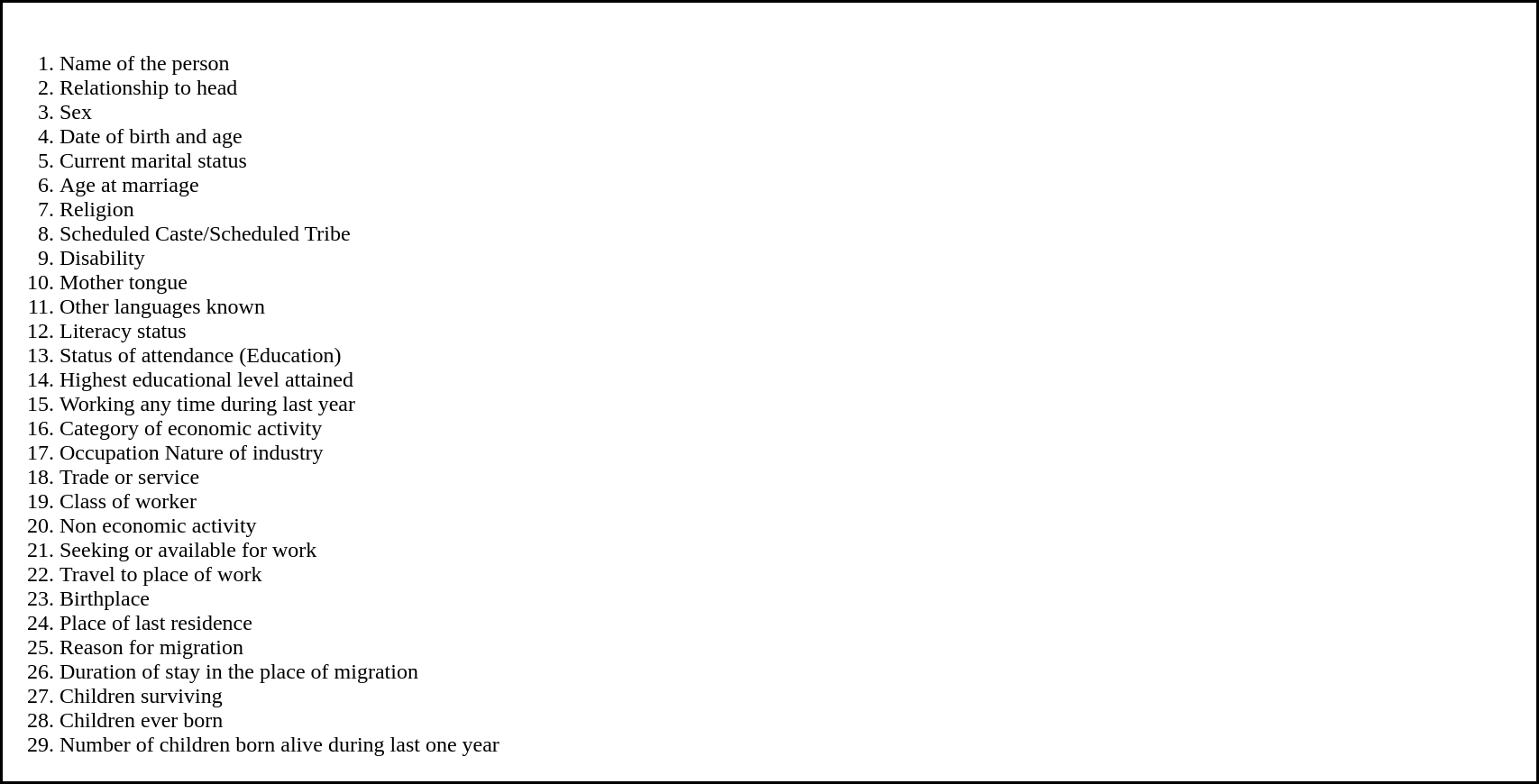<table cellpadding="2" cellspacing="0" border="1" style="width:90%; border-collapse:collapse; border:2px #000 solid; font-size:x-big;">
<tr>
<td><br><ol><li>Name of the person</li><li>Relationship to head</li><li>Sex</li><li>Date of birth and age</li><li>Current marital status</li><li>Age at marriage</li><li>Religion</li><li>Scheduled Caste/Scheduled Tribe</li><li>Disability</li><li>Mother tongue</li><li>Other languages known</li><li>Literacy status</li><li>Status of attendance (Education)</li><li>Highest educational level attained</li><li>Working any time during last year</li><li>Category of economic activity</li><li>Occupation Nature of industry</li><li>Trade or service</li><li>Class of worker</li><li>Non economic activity</li><li>Seeking or available for work</li><li>Travel to place of work</li><li>Birthplace</li><li>Place of last residence</li><li>Reason for migration</li><li>Duration of stay in the place of migration</li><li>Children surviving</li><li>Children ever born</li><li>Number of children born alive during last one year</li></ol></td>
</tr>
</table>
